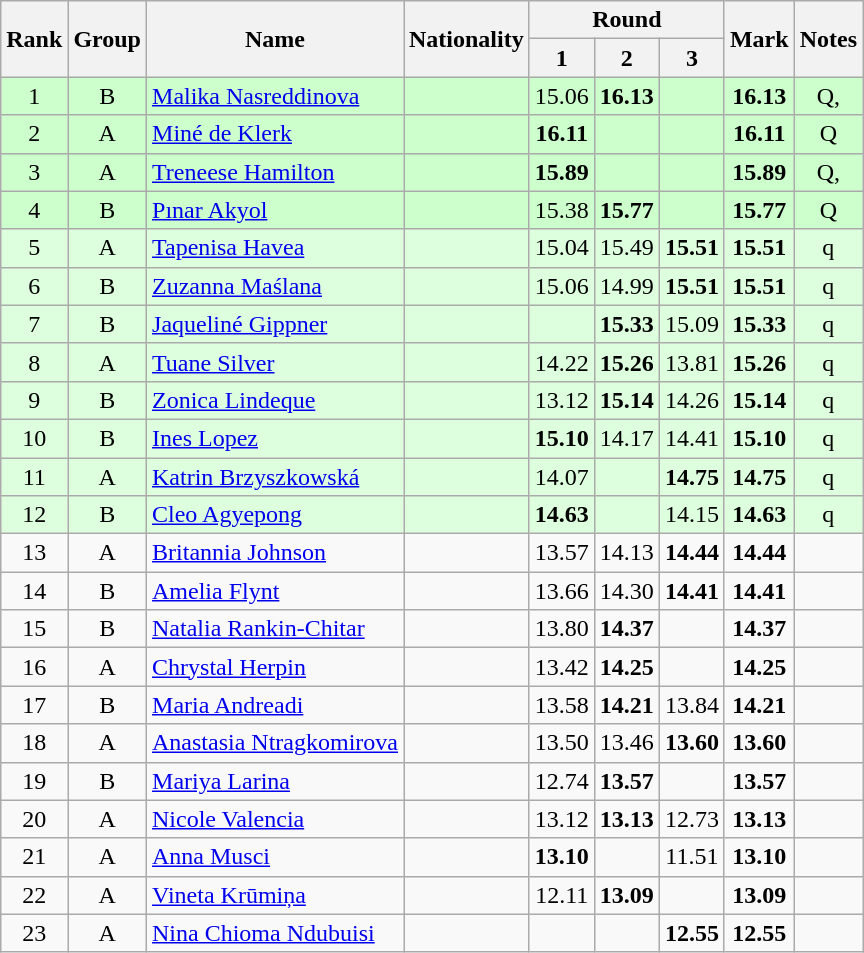<table class="wikitable sortable" style="text-align:center">
<tr>
<th rowspan=2>Rank</th>
<th rowspan=2>Group</th>
<th rowspan=2>Name</th>
<th rowspan=2>Nationality</th>
<th colspan=3>Round</th>
<th rowspan=2>Mark</th>
<th rowspan=2>Notes</th>
</tr>
<tr>
<th>1</th>
<th>2</th>
<th>3</th>
</tr>
<tr bgcolor=ccffcc>
<td>1</td>
<td>B</td>
<td align=left><a href='#'>Malika Nasreddinova</a></td>
<td align=left></td>
<td>15.06</td>
<td><strong>16.13</strong></td>
<td></td>
<td><strong>16.13</strong></td>
<td>Q, </td>
</tr>
<tr bgcolor=ccffcc>
<td>2</td>
<td>A</td>
<td align=left><a href='#'>Miné de Klerk</a></td>
<td align=left></td>
<td><strong>16.11</strong></td>
<td></td>
<td></td>
<td><strong>16.11</strong></td>
<td>Q</td>
</tr>
<tr bgcolor=ccffcc>
<td>3</td>
<td>A</td>
<td align=left><a href='#'>Treneese Hamilton</a></td>
<td align=left></td>
<td><strong>15.89</strong></td>
<td></td>
<td></td>
<td><strong>15.89</strong></td>
<td>Q, </td>
</tr>
<tr bgcolor=ccffcc>
<td>4</td>
<td>B</td>
<td align=left><a href='#'>Pınar Akyol</a></td>
<td align=left></td>
<td>15.38</td>
<td><strong>15.77</strong></td>
<td></td>
<td><strong>15.77</strong></td>
<td>Q</td>
</tr>
<tr bgcolor=ddffdd>
<td>5</td>
<td>A</td>
<td align=left><a href='#'>Tapenisa Havea</a></td>
<td align=left></td>
<td>15.04</td>
<td>15.49</td>
<td><strong>15.51</strong></td>
<td><strong>15.51</strong></td>
<td>q</td>
</tr>
<tr bgcolor=ddffdd>
<td>6</td>
<td>B</td>
<td align=left><a href='#'>Zuzanna Maślana</a></td>
<td align=left></td>
<td>15.06</td>
<td>14.99</td>
<td><strong>15.51</strong></td>
<td><strong>15.51</strong></td>
<td>q</td>
</tr>
<tr bgcolor=ddffdd>
<td>7</td>
<td>B</td>
<td align=left><a href='#'>Jaqueliné Gippner</a></td>
<td align=left></td>
<td></td>
<td><strong>15.33</strong></td>
<td>15.09</td>
<td><strong>15.33</strong></td>
<td>q</td>
</tr>
<tr bgcolor=ddffdd>
<td>8</td>
<td>A</td>
<td align=left><a href='#'>Tuane Silver</a></td>
<td align=left></td>
<td>14.22</td>
<td><strong>15.26</strong></td>
<td>13.81</td>
<td><strong>15.26</strong></td>
<td>q</td>
</tr>
<tr bgcolor=ddffdd>
<td>9</td>
<td>B</td>
<td align=left><a href='#'>Zonica Lindeque</a></td>
<td align=left></td>
<td>13.12</td>
<td><strong>15.14</strong></td>
<td>14.26</td>
<td><strong>15.14</strong></td>
<td>q</td>
</tr>
<tr bgcolor=ddffdd>
<td>10</td>
<td>B</td>
<td align=left><a href='#'>Ines Lopez</a></td>
<td align=left></td>
<td><strong>15.10</strong></td>
<td>14.17</td>
<td>14.41</td>
<td><strong>15.10</strong></td>
<td>q</td>
</tr>
<tr bgcolor=ddffdd>
<td>11</td>
<td>A</td>
<td align=left><a href='#'>Katrin Brzyszkowská</a></td>
<td align=left></td>
<td>14.07</td>
<td></td>
<td><strong>14.75</strong></td>
<td><strong>14.75</strong></td>
<td>q</td>
</tr>
<tr bgcolor=ddffdd>
<td>12</td>
<td>B</td>
<td align=left><a href='#'>Cleo Agyepong</a></td>
<td align=left></td>
<td><strong>14.63</strong></td>
<td></td>
<td>14.15</td>
<td><strong>14.63</strong></td>
<td>q</td>
</tr>
<tr>
<td>13</td>
<td>A</td>
<td align=left><a href='#'>Britannia Johnson</a></td>
<td align=left></td>
<td>13.57</td>
<td>14.13</td>
<td><strong>14.44</strong></td>
<td><strong>14.44</strong></td>
<td></td>
</tr>
<tr>
<td>14</td>
<td>B</td>
<td align=left><a href='#'>Amelia Flynt</a></td>
<td align=left></td>
<td>13.66</td>
<td>14.30</td>
<td><strong>14.41</strong></td>
<td><strong>14.41</strong></td>
<td></td>
</tr>
<tr>
<td>15</td>
<td>B</td>
<td align=left><a href='#'>Natalia Rankin-Chitar</a></td>
<td align=left></td>
<td>13.80</td>
<td><strong>14.37</strong></td>
<td></td>
<td><strong>14.37</strong></td>
<td></td>
</tr>
<tr>
<td>16</td>
<td>A</td>
<td align=left><a href='#'>Chrystal Herpin</a></td>
<td align=left></td>
<td>13.42</td>
<td><strong>14.25</strong></td>
<td></td>
<td><strong>14.25</strong></td>
<td></td>
</tr>
<tr>
<td>17</td>
<td>B</td>
<td align=left><a href='#'>Maria Andreadi</a></td>
<td align=left></td>
<td>13.58</td>
<td><strong>14.21</strong></td>
<td>13.84</td>
<td><strong>14.21</strong></td>
<td></td>
</tr>
<tr>
<td>18</td>
<td>A</td>
<td align=left><a href='#'>Anastasia Ntragkomirova</a></td>
<td align=left></td>
<td>13.50</td>
<td>13.46</td>
<td><strong>13.60</strong></td>
<td><strong>13.60</strong></td>
<td></td>
</tr>
<tr>
<td>19</td>
<td>B</td>
<td align=left><a href='#'>Mariya Larina</a></td>
<td align=left></td>
<td>12.74</td>
<td><strong>13.57</strong></td>
<td></td>
<td><strong>13.57</strong></td>
<td></td>
</tr>
<tr>
<td>20</td>
<td>A</td>
<td align=left><a href='#'>Nicole Valencia</a></td>
<td align=left></td>
<td>13.12</td>
<td><strong>13.13</strong></td>
<td>12.73</td>
<td><strong>13.13</strong></td>
<td></td>
</tr>
<tr>
<td>21</td>
<td>A</td>
<td align=left><a href='#'>Anna Musci</a></td>
<td align=left></td>
<td><strong>13.10</strong></td>
<td></td>
<td>11.51</td>
<td><strong>13.10</strong></td>
<td></td>
</tr>
<tr>
<td>22</td>
<td>A</td>
<td align=left><a href='#'>Vineta Krūmiņa</a></td>
<td align=left></td>
<td>12.11</td>
<td><strong>13.09</strong></td>
<td></td>
<td><strong>13.09</strong></td>
<td></td>
</tr>
<tr>
<td>23</td>
<td>A</td>
<td align=left><a href='#'>Nina Chioma Ndubuisi</a></td>
<td align=left></td>
<td></td>
<td></td>
<td><strong>12.55</strong></td>
<td><strong>12.55</strong></td>
<td></td>
</tr>
</table>
